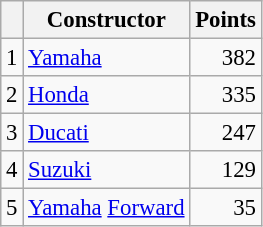<table class="wikitable" style="font-size: 95%;">
<tr>
<th scope=col></th>
<th scope=col>Constructor</th>
<th scope=col>Points</th>
</tr>
<tr>
<td align=center>1</td>
<td> <a href='#'>Yamaha</a></td>
<td align=right>382</td>
</tr>
<tr>
<td align=center>2</td>
<td> <a href='#'>Honda</a></td>
<td align=right>335</td>
</tr>
<tr>
<td align=center>3</td>
<td> <a href='#'>Ducati</a></td>
<td align=right>247</td>
</tr>
<tr>
<td align=center>4</td>
<td> <a href='#'>Suzuki</a></td>
<td align=right>129</td>
</tr>
<tr>
<td align=center>5</td>
<td> <a href='#'>Yamaha</a> <a href='#'>Forward</a></td>
<td align=right>35</td>
</tr>
</table>
